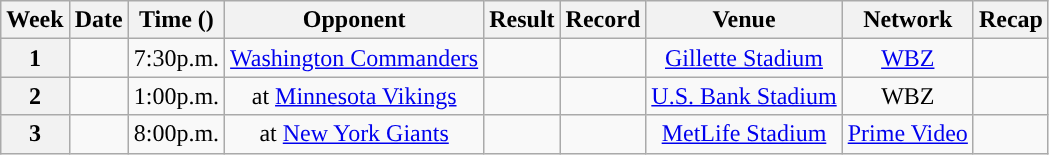<table class="wikitable" style="text-align:center">
<tr>
<th>Week</th>
<th>Date</th>
<th>Time (<a href='#'></a>)</th>
<th>Opponent</th>
<th>Result</th>
<th>Record</th>
<th>Venue</th>
<th>Network</th>
<th>Recap</th>
</tr>
<tr>
<th>1</th>
<td></td>
<td>7:30p.m.</td>
<td><a href='#'>Washington Commanders</a></td>
<td></td>
<td></td>
<td><a href='#'>Gillette Stadium</a></td>
<td><a href='#'>WBZ</a></td>
<td></td>
</tr>
<tr>
<th>2</th>
<td></td>
<td>1:00p.m.</td>
<td>at <a href='#'>Minnesota Vikings</a></td>
<td></td>
<td></td>
<td><a href='#'>U.S. Bank Stadium</a></td>
<td>WBZ</td>
<td></td>
</tr>
<tr>
<th>3</th>
<td></td>
<td>8:00p.m.</td>
<td>at <a href='#'>New York Giants</a></td>
<td></td>
<td></td>
<td><a href='#'>MetLife Stadium</a></td>
<td><a href='#'>Prime Video</a></td>
<td></td>
</tr>
</table>
